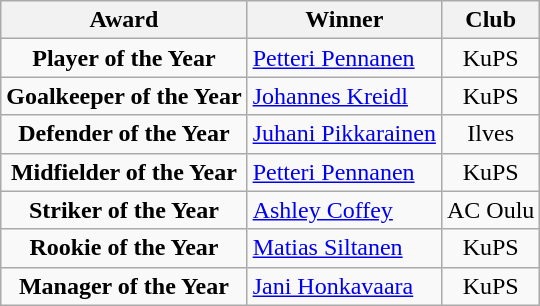<table class="wikitable" style="text-align:center">
<tr>
<th><strong>Award</strong></th>
<th><strong>Winner</strong></th>
<th>Club</th>
</tr>
<tr>
<td><strong>Player of the Year</strong></td>
<td align="left"> <a href='#'>Petteri Pennanen</a></td>
<td>KuPS</td>
</tr>
<tr>
<td><strong>Goalkeeper of the Year</strong></td>
<td align="left "> <a href='#'>Johannes Kreidl</a></td>
<td>KuPS</td>
</tr>
<tr>
<td><strong>Defender of the Year</strong></td>
<td align="left"> <a href='#'>Juhani Pikkarainen</a></td>
<td>Ilves</td>
</tr>
<tr>
<td><strong>Midfielder of the Year</strong></td>
<td align="left"> <a href='#'>Petteri Pennanen</a></td>
<td>KuPS</td>
</tr>
<tr>
<td><strong>Striker of the Year</strong></td>
<td align="left"> <a href='#'>Ashley Coffey</a></td>
<td>AC Oulu</td>
</tr>
<tr>
<td><strong>Rookie of the Year</strong></td>
<td align="left"> <a href='#'>Matias Siltanen</a></td>
<td>KuPS</td>
</tr>
<tr>
<td><strong>Manager of the Year</strong></td>
<td align="left"> <a href='#'>Jani Honkavaara</a></td>
<td>KuPS</td>
</tr>
</table>
